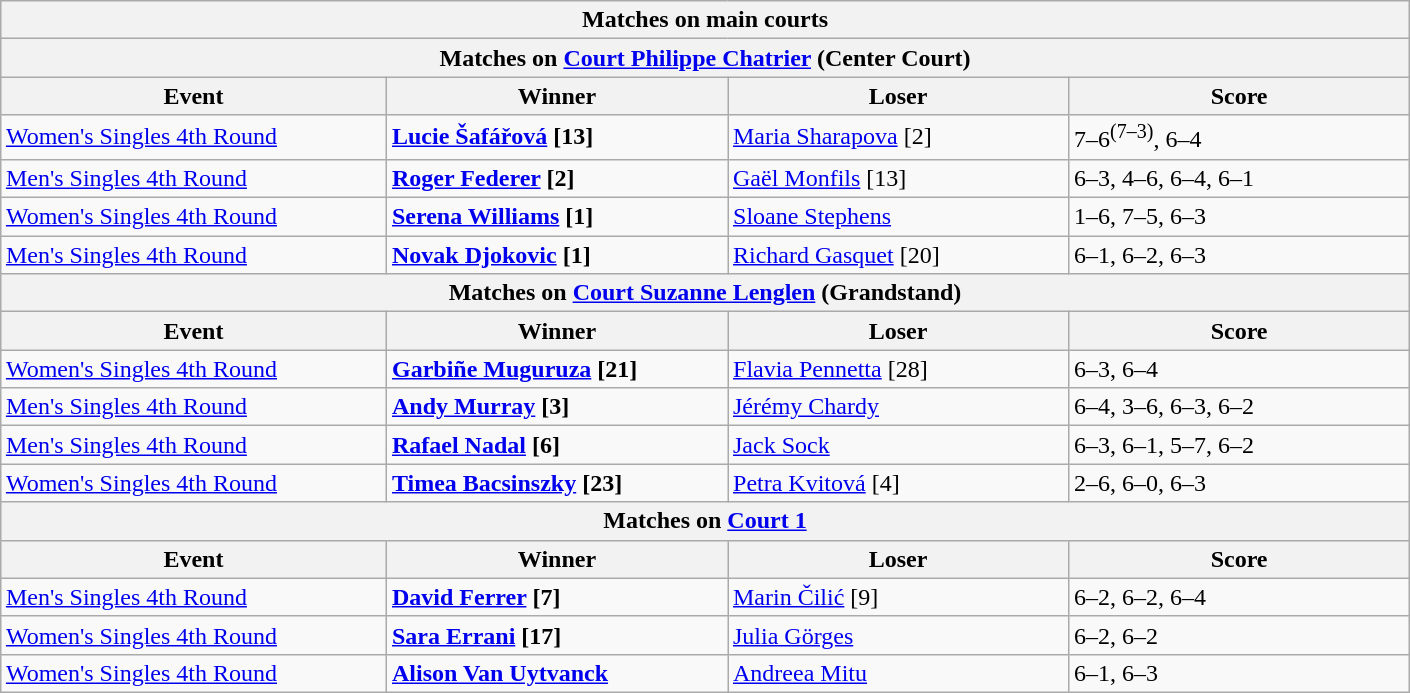<table class="wikitable collapsible uncollapsed" style=margin:auto>
<tr>
<th colspan=4 style=white-space:nowrap>Matches on main courts</th>
</tr>
<tr>
<th colspan=4><strong>Matches on <a href='#'>Court Philippe Chatrier</a> (Center Court)</strong></th>
</tr>
<tr>
<th width=250>Event</th>
<th width=220>Winner</th>
<th width=220>Loser</th>
<th width=220>Score</th>
</tr>
<tr>
<td><a href='#'>Women's Singles 4th Round</a></td>
<td><strong> <a href='#'>Lucie Šafářová</a> [13]</strong></td>
<td> <a href='#'>Maria Sharapova</a> [2]</td>
<td>7–6<sup>(7–3)</sup>, 6–4</td>
</tr>
<tr>
<td><a href='#'>Men's Singles 4th Round</a></td>
<td><strong> <a href='#'>Roger Federer</a> [2]</strong></td>
<td> <a href='#'>Gaël Monfils</a> [13]</td>
<td>6–3, 4–6, 6–4, 6–1</td>
</tr>
<tr>
<td><a href='#'>Women's Singles 4th Round</a></td>
<td><strong> <a href='#'>Serena Williams</a> [1]</strong></td>
<td> <a href='#'>Sloane Stephens</a></td>
<td>1–6, 7–5, 6–3</td>
</tr>
<tr>
<td><a href='#'>Men's Singles 4th Round</a></td>
<td><strong> <a href='#'>Novak Djokovic</a> [1]</strong></td>
<td> <a href='#'>Richard Gasquet</a> [20]</td>
<td>6–1, 6–2, 6–3</td>
</tr>
<tr>
<th colspan=4><strong>Matches on <a href='#'>Court Suzanne Lenglen</a> (Grandstand)</strong></th>
</tr>
<tr>
<th width=250>Event</th>
<th width=220>Winner</th>
<th width=220>Loser</th>
<th width=220>Score</th>
</tr>
<tr>
<td><a href='#'>Women's Singles 4th Round</a></td>
<td><strong> <a href='#'>Garbiñe Muguruza</a> [21]</strong></td>
<td> <a href='#'>Flavia Pennetta</a> [28]</td>
<td>6–3, 6–4</td>
</tr>
<tr>
<td><a href='#'>Men's Singles 4th Round</a></td>
<td><strong> <a href='#'>Andy Murray</a> [3]</strong></td>
<td> <a href='#'>Jérémy Chardy</a></td>
<td>6–4, 3–6, 6–3, 6–2</td>
</tr>
<tr>
<td><a href='#'>Men's Singles 4th Round</a></td>
<td><strong> <a href='#'>Rafael Nadal</a> [6]</strong></td>
<td> <a href='#'>Jack Sock</a></td>
<td>6–3, 6–1, 5–7, 6–2</td>
</tr>
<tr>
<td><a href='#'>Women's Singles 4th Round</a></td>
<td><strong> <a href='#'>Timea Bacsinszky</a> [23]</strong></td>
<td> <a href='#'>Petra Kvitová</a> [4]</td>
<td>2–6, 6–0, 6–3</td>
</tr>
<tr>
<th colspan=4><strong>Matches on <a href='#'>Court 1</a></strong></th>
</tr>
<tr>
<th width=250>Event</th>
<th width=220>Winner</th>
<th width=220>Loser</th>
<th width=220>Score</th>
</tr>
<tr>
<td><a href='#'>Men's Singles 4th Round</a></td>
<td><strong> <a href='#'>David Ferrer</a> [7]</strong></td>
<td> <a href='#'>Marin Čilić</a> [9]</td>
<td>6–2, 6–2, 6–4</td>
</tr>
<tr>
<td><a href='#'>Women's Singles 4th Round</a></td>
<td><strong> <a href='#'>Sara Errani</a> [17]</strong></td>
<td> <a href='#'>Julia Görges</a></td>
<td>6–2, 6–2</td>
</tr>
<tr>
<td><a href='#'>Women's Singles 4th Round</a></td>
<td><strong> <a href='#'>Alison Van Uytvanck</a></strong></td>
<td> <a href='#'>Andreea Mitu</a></td>
<td>6–1, 6–3</td>
</tr>
</table>
